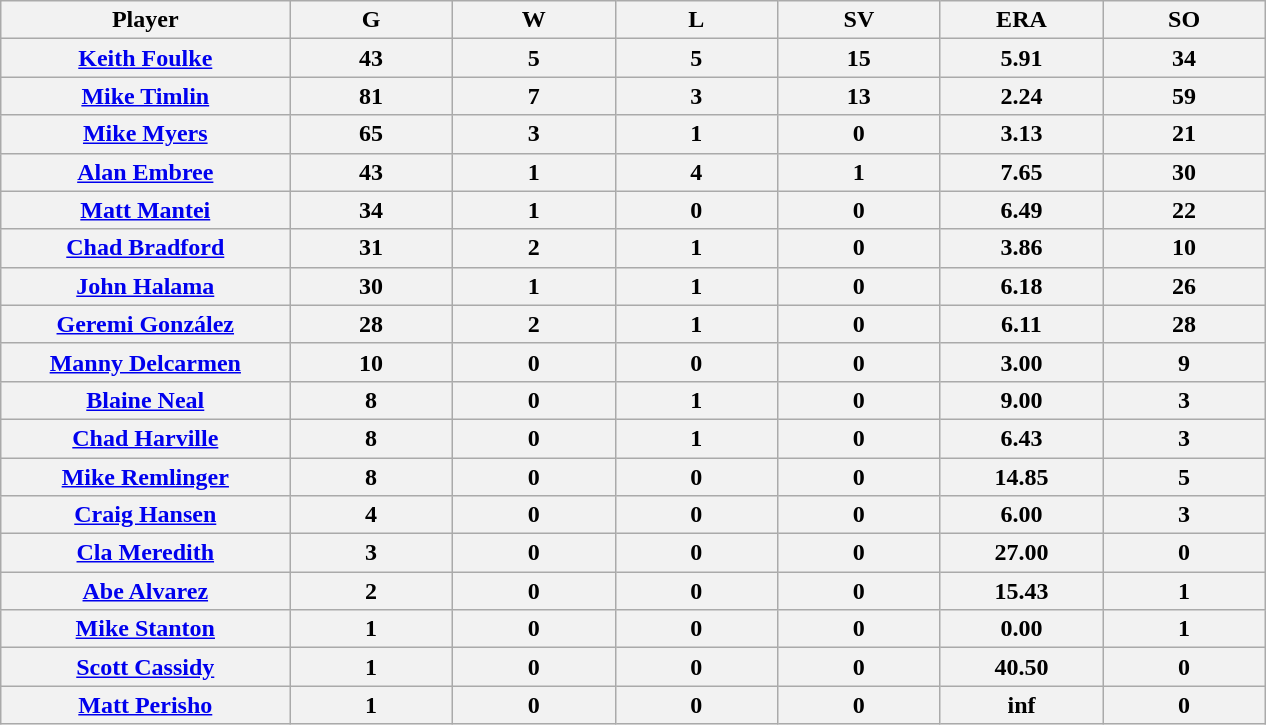<table class="wikitable sortable">
<tr>
<th bgcolor="#DDDDFF" width="16%">Player</th>
<th bgcolor="#DDDDFF" width="9%">G</th>
<th bgcolor="#DDDDFF" width="9%">W</th>
<th bgcolor="#DDDDFF" width="9%">L</th>
<th bgcolor="#DDDDFF" width="9%">SV</th>
<th bgcolor="#DDDDFF" width="9%">ERA</th>
<th bgcolor="#DDDDFF" width="9%">SO</th>
</tr>
<tr>
<th><a href='#'>Keith Foulke</a></th>
<th>43</th>
<th>5</th>
<th>5</th>
<th>15</th>
<th>5.91</th>
<th>34</th>
</tr>
<tr>
<th><a href='#'>Mike Timlin</a></th>
<th>81</th>
<th>7</th>
<th>3</th>
<th>13</th>
<th>2.24</th>
<th>59</th>
</tr>
<tr>
<th><a href='#'>Mike Myers</a></th>
<th>65</th>
<th>3</th>
<th>1</th>
<th>0</th>
<th>3.13</th>
<th>21</th>
</tr>
<tr>
<th><a href='#'>Alan Embree</a></th>
<th>43</th>
<th>1</th>
<th>4</th>
<th>1</th>
<th>7.65</th>
<th>30</th>
</tr>
<tr>
<th><a href='#'>Matt Mantei</a></th>
<th>34</th>
<th>1</th>
<th>0</th>
<th>0</th>
<th>6.49</th>
<th>22</th>
</tr>
<tr>
<th><a href='#'>Chad Bradford</a></th>
<th>31</th>
<th>2</th>
<th>1</th>
<th>0</th>
<th>3.86</th>
<th>10</th>
</tr>
<tr>
<th><a href='#'>John Halama</a></th>
<th>30</th>
<th>1</th>
<th>1</th>
<th>0</th>
<th>6.18</th>
<th>26</th>
</tr>
<tr>
<th><a href='#'>Geremi González</a></th>
<th>28</th>
<th>2</th>
<th>1</th>
<th>0</th>
<th>6.11</th>
<th>28</th>
</tr>
<tr>
<th><a href='#'>Manny Delcarmen</a></th>
<th>10</th>
<th>0</th>
<th>0</th>
<th>0</th>
<th>3.00</th>
<th>9</th>
</tr>
<tr>
<th><a href='#'>Blaine Neal</a></th>
<th>8</th>
<th>0</th>
<th>1</th>
<th>0</th>
<th>9.00</th>
<th>3</th>
</tr>
<tr>
<th><a href='#'>Chad Harville</a></th>
<th>8</th>
<th>0</th>
<th>1</th>
<th>0</th>
<th>6.43</th>
<th>3</th>
</tr>
<tr>
<th><a href='#'>Mike Remlinger</a></th>
<th>8</th>
<th>0</th>
<th>0</th>
<th>0</th>
<th>14.85</th>
<th>5</th>
</tr>
<tr>
<th><a href='#'>Craig Hansen</a></th>
<th>4</th>
<th>0</th>
<th>0</th>
<th>0</th>
<th>6.00</th>
<th>3</th>
</tr>
<tr>
<th><a href='#'>Cla Meredith</a></th>
<th>3</th>
<th>0</th>
<th>0</th>
<th>0</th>
<th>27.00</th>
<th>0</th>
</tr>
<tr>
<th><a href='#'>Abe Alvarez</a></th>
<th>2</th>
<th>0</th>
<th>0</th>
<th>0</th>
<th>15.43</th>
<th>1</th>
</tr>
<tr>
<th><a href='#'>Mike Stanton</a></th>
<th>1</th>
<th>0</th>
<th>0</th>
<th>0</th>
<th>0.00</th>
<th>1</th>
</tr>
<tr>
<th><a href='#'>Scott Cassidy</a></th>
<th>1</th>
<th>0</th>
<th>0</th>
<th>0</th>
<th>40.50</th>
<th>0</th>
</tr>
<tr>
<th><a href='#'>Matt Perisho</a></th>
<th>1</th>
<th>0</th>
<th>0</th>
<th>0</th>
<th>inf</th>
<th>0</th>
</tr>
</table>
